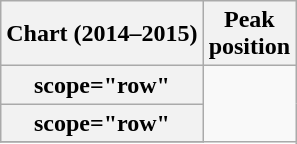<table class="wikitable sortable plainrowheaders">
<tr>
<th scope="col">Chart (2014–2015)</th>
<th scope="col">Peak<br>position</th>
</tr>
<tr>
<th>scope="row" </th>
</tr>
<tr>
<th>scope="row" </th>
</tr>
<tr>
</tr>
</table>
